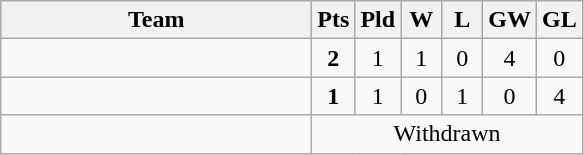<table class="wikitable" style="text-align:center">
<tr>
<th width=200>Team</th>
<th width=20>Pts</th>
<th width=20>Pld</th>
<th width=20>W</th>
<th width=20>L</th>
<th width=20>GW</th>
<th width=20>GL</th>
</tr>
<tr>
<td style="text-align:left;"></td>
<td><strong>2</strong></td>
<td>1</td>
<td>1</td>
<td>0</td>
<td>4</td>
<td>0</td>
</tr>
<tr>
<td style="text-align:left;"></td>
<td><strong>1</strong></td>
<td>1</td>
<td>0</td>
<td>1</td>
<td>0</td>
<td>4</td>
</tr>
<tr>
<td style="text-align:left;"></td>
<td colspan=6>Withdrawn</td>
</tr>
</table>
